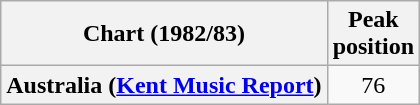<table class="wikitable sortable plainrowheaders">
<tr>
<th scope="col">Chart (1982/83)</th>
<th scope="col">Peak<br>position</th>
</tr>
<tr>
<th scope="row">Australia (<a href='#'>Kent Music Report</a>)</th>
<td style="text-align:center;">76</td>
</tr>
</table>
